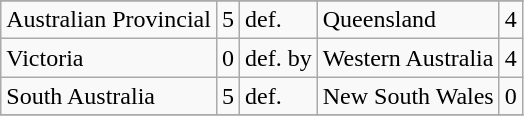<table class="wikitable">
<tr>
</tr>
<tr>
<td>Australian Provincial</td>
<td>5</td>
<td>def.</td>
<td>Queensland</td>
<td>4</td>
</tr>
<tr>
<td>Victoria</td>
<td>0</td>
<td>def. by</td>
<td>Western Australia</td>
<td>4</td>
</tr>
<tr>
<td>South Australia</td>
<td>5</td>
<td>def.</td>
<td>New South Wales</td>
<td>0</td>
</tr>
<tr>
</tr>
</table>
